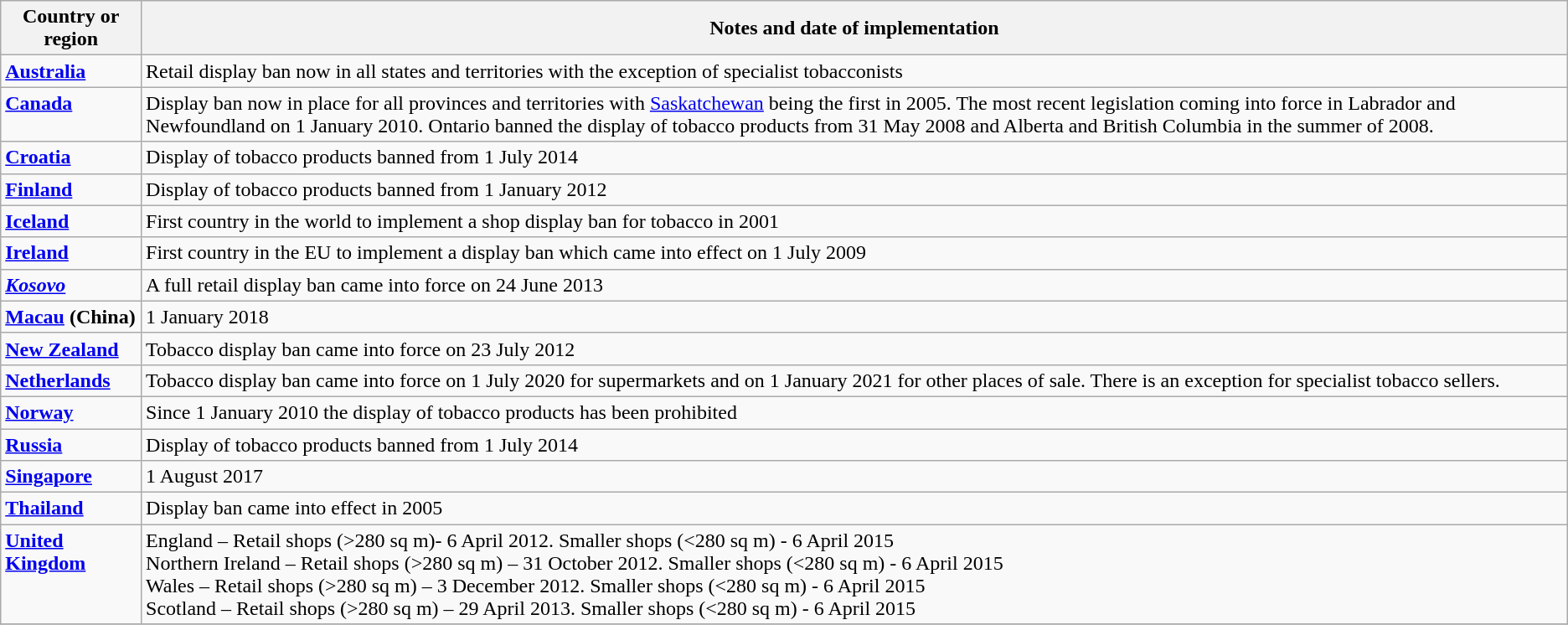<table class="wikitable">
<tr>
<th>Country or region</th>
<th>Notes and date of implementation</th>
</tr>
<tr>
<td valign=top><span></span><strong><a href='#'>Australia</a></strong></td>
<td>Retail display ban now in all states and territories with the exception of specialist tobacconists</td>
</tr>
<tr>
<td valign=top><span></span><strong><a href='#'>Canada</a></strong></td>
<td>Display ban now in place for all provinces and territories with <a href='#'>Saskatchewan</a> being the first in 2005. The most recent legislation coming into force in Labrador and Newfoundland on 1 January 2010. Ontario banned the display of tobacco products from 31 May 2008 and Alberta and British Columbia in the summer of 2008.</td>
</tr>
<tr>
<td valign=top><span></span><strong><a href='#'>Croatia</a></strong></td>
<td>Display of tobacco products banned from 1 July 2014</td>
</tr>
<tr>
<td valign=top><span></span><strong><a href='#'>Finland</a></strong></td>
<td>Display of tobacco products banned from 1 January 2012</td>
</tr>
<tr>
<td valign=top><span></span><strong><a href='#'>Iceland</a></strong></td>
<td>First country in the world to implement a shop display ban for tobacco in 2001</td>
</tr>
<tr>
<td valign=top><span></span><strong><a href='#'>Ireland</a></strong></td>
<td>First country in the EU to implement a display ban which came into effect on 1 July 2009</td>
</tr>
<tr>
<td valign=top><span></span><strong><em><a href='#'>Kosovo</a></em></strong></td>
<td>A full retail display ban came into force on 24 June 2013</td>
</tr>
<tr>
<td valign=top><span></span><strong><a href='#'>Macau</a> (China)</strong></td>
<td>1 January 2018</td>
</tr>
<tr>
<td valign=top><span></span><strong><a href='#'>New Zealand</a></strong></td>
<td>Tobacco display ban came into force on 23 July 2012</td>
</tr>
<tr>
<td valign=top><span></span><strong><a href='#'>Netherlands</a></strong></td>
<td>Tobacco display ban came into force on 1 July 2020 for supermarkets and on 1 January 2021 for other places of sale. There is an exception for specialist tobacco sellers.</td>
</tr>
<tr>
<td valign=top><span></span><strong><a href='#'>Norway</a></strong></td>
<td>Since 1 January 2010 the display of tobacco products has been prohibited</td>
</tr>
<tr>
<td valign=top><span></span><strong><a href='#'>Russia</a></strong></td>
<td>Display of tobacco products banned from 1 July 2014</td>
</tr>
<tr>
<td valign=top><span></span><strong><a href='#'>Singapore</a></strong></td>
<td>1 August 2017</td>
</tr>
<tr>
<td valign=top><span></span><strong><a href='#'>Thailand</a></strong></td>
<td>Display ban came into effect in 2005</td>
</tr>
<tr>
<td valign=top><span></span><strong><a href='#'>United Kingdom</a></strong></td>
<td>England –  Retail shops (>280 sq m)- 6 April 2012. Smaller shops (<280 sq m) - 6 April 2015 <br> Northern Ireland – Retail shops (>280 sq m) – 31 October 2012. Smaller shops (<280 sq m) - 6 April 2015 <br> Wales – Retail shops (>280 sq m) – 3 December 2012. Smaller shops (<280 sq m) - 6 April 2015 <br> Scotland – Retail shops (>280 sq m) – 29 April 2013. Smaller shops (<280 sq m) - 6 April 2015</td>
</tr>
<tr>
</tr>
</table>
